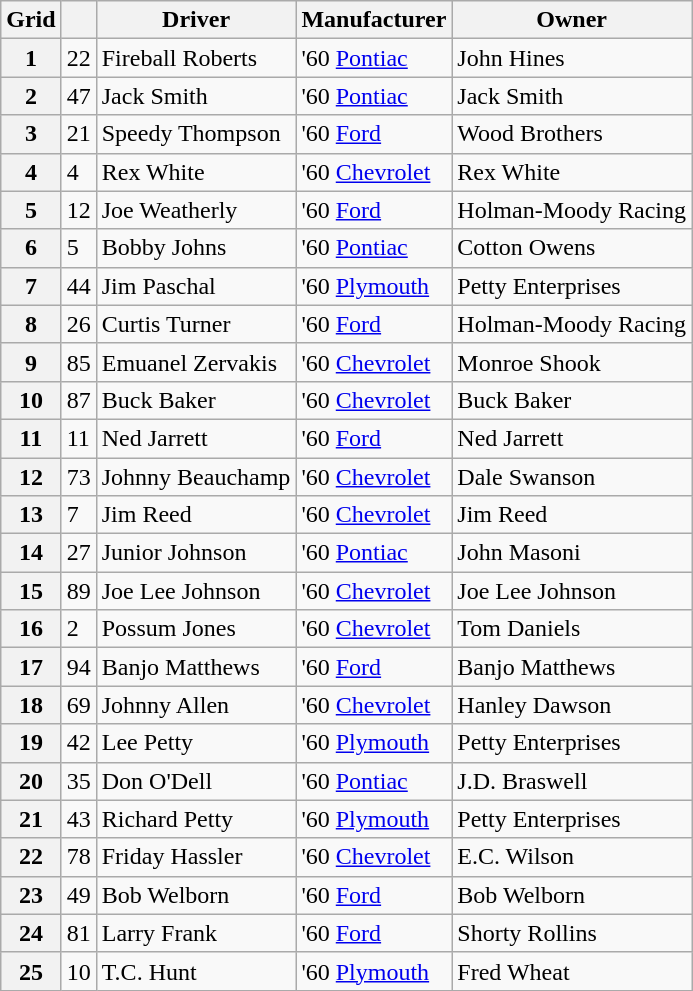<table class="wikitable">
<tr>
<th>Grid</th>
<th></th>
<th>Driver</th>
<th>Manufacturer</th>
<th>Owner</th>
</tr>
<tr>
<th>1</th>
<td>22</td>
<td>Fireball Roberts</td>
<td>'60 <a href='#'>Pontiac</a></td>
<td>John Hines</td>
</tr>
<tr>
<th>2</th>
<td>47</td>
<td>Jack Smith</td>
<td>'60 <a href='#'>Pontiac</a></td>
<td>Jack Smith</td>
</tr>
<tr>
<th>3</th>
<td>21</td>
<td>Speedy Thompson</td>
<td>'60 <a href='#'>Ford</a></td>
<td>Wood Brothers</td>
</tr>
<tr>
<th>4</th>
<td>4</td>
<td>Rex White</td>
<td>'60 <a href='#'>Chevrolet</a></td>
<td>Rex White</td>
</tr>
<tr>
<th>5</th>
<td>12</td>
<td>Joe Weatherly</td>
<td>'60 <a href='#'>Ford</a></td>
<td>Holman-Moody Racing</td>
</tr>
<tr>
<th>6</th>
<td>5</td>
<td>Bobby Johns</td>
<td>'60 <a href='#'>Pontiac</a></td>
<td>Cotton Owens</td>
</tr>
<tr>
<th>7</th>
<td>44</td>
<td>Jim Paschal</td>
<td>'60 <a href='#'>Plymouth</a></td>
<td>Petty Enterprises</td>
</tr>
<tr>
<th>8</th>
<td>26</td>
<td>Curtis Turner</td>
<td>'60 <a href='#'>Ford</a></td>
<td>Holman-Moody Racing</td>
</tr>
<tr>
<th>9</th>
<td>85</td>
<td>Emuanel Zervakis</td>
<td>'60 <a href='#'>Chevrolet</a></td>
<td>Monroe Shook</td>
</tr>
<tr>
<th>10</th>
<td>87</td>
<td>Buck Baker</td>
<td>'60 <a href='#'>Chevrolet</a></td>
<td>Buck Baker</td>
</tr>
<tr>
<th>11</th>
<td>11</td>
<td>Ned Jarrett</td>
<td>'60 <a href='#'>Ford</a></td>
<td>Ned Jarrett</td>
</tr>
<tr>
<th>12</th>
<td>73</td>
<td>Johnny Beauchamp</td>
<td>'60 <a href='#'>Chevrolet</a></td>
<td>Dale Swanson</td>
</tr>
<tr>
<th>13</th>
<td>7</td>
<td>Jim Reed</td>
<td>'60 <a href='#'>Chevrolet</a></td>
<td>Jim Reed</td>
</tr>
<tr>
<th>14</th>
<td>27</td>
<td>Junior Johnson</td>
<td>'60 <a href='#'>Pontiac</a></td>
<td>John Masoni</td>
</tr>
<tr>
<th>15</th>
<td>89</td>
<td>Joe Lee Johnson</td>
<td>'60 <a href='#'>Chevrolet</a></td>
<td>Joe Lee Johnson</td>
</tr>
<tr>
<th>16</th>
<td>2</td>
<td>Possum Jones</td>
<td>'60 <a href='#'>Chevrolet</a></td>
<td>Tom Daniels</td>
</tr>
<tr>
<th>17</th>
<td>94</td>
<td>Banjo Matthews</td>
<td>'60 <a href='#'>Ford</a></td>
<td>Banjo Matthews</td>
</tr>
<tr>
<th>18</th>
<td>69</td>
<td>Johnny Allen</td>
<td>'60 <a href='#'>Chevrolet</a></td>
<td>Hanley Dawson</td>
</tr>
<tr>
<th>19</th>
<td>42</td>
<td>Lee Petty</td>
<td>'60 <a href='#'>Plymouth</a></td>
<td>Petty Enterprises</td>
</tr>
<tr>
<th>20</th>
<td>35</td>
<td>Don O'Dell</td>
<td>'60 <a href='#'>Pontiac</a></td>
<td>J.D. Braswell</td>
</tr>
<tr>
<th>21</th>
<td>43</td>
<td>Richard Petty</td>
<td>'60 <a href='#'>Plymouth</a></td>
<td>Petty Enterprises</td>
</tr>
<tr>
<th>22</th>
<td>78</td>
<td>Friday Hassler</td>
<td>'60 <a href='#'>Chevrolet</a></td>
<td>E.C. Wilson</td>
</tr>
<tr>
<th>23</th>
<td>49</td>
<td>Bob Welborn</td>
<td>'60 <a href='#'>Ford</a></td>
<td>Bob Welborn</td>
</tr>
<tr>
<th>24</th>
<td>81</td>
<td>Larry Frank</td>
<td>'60 <a href='#'>Ford</a></td>
<td>Shorty Rollins</td>
</tr>
<tr>
<th>25</th>
<td>10</td>
<td>T.C. Hunt</td>
<td>'60 <a href='#'>Plymouth</a></td>
<td>Fred Wheat</td>
</tr>
</table>
